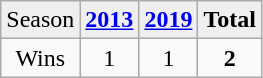<table class="wikitable">
<tr bgcolor=efefef>
<td>Season</td>
<td><strong><a href='#'>2013</a></strong></td>
<td><strong><a href='#'>2019</a></strong></td>
<td><strong>Total</strong></td>
</tr>
<tr align=center>
<td>Wins</td>
<td>1</td>
<td>1</td>
<td><strong>2</strong></td>
</tr>
</table>
